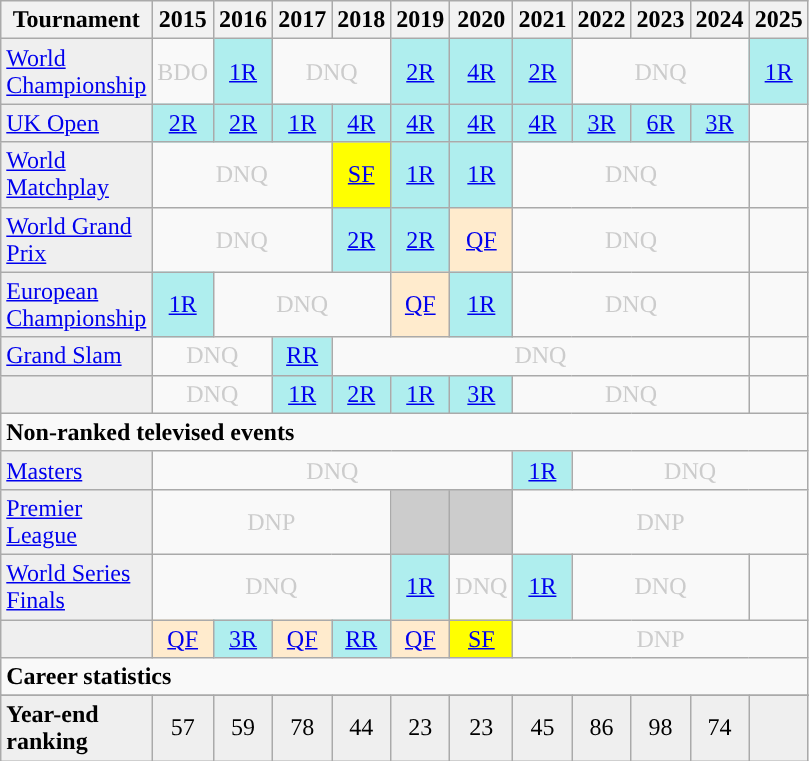<table class="wikitable" style="width:30%; margin:0">
<tr>
<th>Tournament</th>
<th>2015</th>
<th>2016</th>
<th>2017</th>
<th>2018</th>
<th>2019</th>
<th>2020</th>
<th>2021</th>
<th>2022</th>
<th>2023</th>
<th>2024</th>
<th>2025</th>
</tr>
<tr>
<td style="background:#efefef;"><a href='#'>World Championship</a></td>
<td style="text-align:center; color:#ccc;">BDO</td>
<td style="text-align:center; background:#afeeee;"><a href='#'>1R</a></td>
<td colspan="2" style="text-align:center; color:#ccc;">DNQ</td>
<td style="text-align:center; background:#afeeee;"><a href='#'>2R</a></td>
<td style="text-align:center; background:#afeeee;"><a href='#'>4R</a></td>
<td style="text-align:center; background:#afeeee;"><a href='#'>2R</a></td>
<td colspan="3" style="text-align:center; color:#ccc;">DNQ</td>
<td style="text-align:center; background:#afeeee;"><a href='#'>1R</a></td>
</tr>
<tr>
<td style="background:#efefef;"><a href='#'>UK Open</a></td>
<td style="text-align:center; background:#afeeee;"><a href='#'>2R</a></td>
<td style="text-align:center; background:#afeeee;"><a href='#'>2R</a></td>
<td style="text-align:center; background:#afeeee;"><a href='#'>1R</a></td>
<td style="text-align:center; background:#afeeee;"><a href='#'>4R</a></td>
<td style="text-align:center; background:#afeeee;"><a href='#'>4R</a></td>
<td style="text-align:center; background:#afeeee;"><a href='#'>4R</a></td>
<td style="text-align:center; background:#afeeee;"><a href='#'>4R</a></td>
<td style="text-align:center; background:#afeeee;"><a href='#'>3R</a></td>
<td style="text-align:center; background:#afeeee;"><a href='#'>6R</a></td>
<td style="text-align:center; background:#afeeee;"><a href='#'>3R</a></td>
<td></td>
</tr>
<tr>
<td style="background:#efefef;"><a href='#'>World Matchplay</a></td>
<td colspan="3" style="text-align:center; color:#ccc;">DNQ</td>
<td style="text-align:center; background:yellow;"><a href='#'>SF</a></td>
<td style="text-align:center; background:#afeeee;"><a href='#'>1R</a></td>
<td style="text-align:center; background:#afeeee;"><a href='#'>1R</a></td>
<td colspan="4" style="text-align:center; color:#ccc;">DNQ</td>
<td></td>
</tr>
<tr>
<td style="background:#efefef;"><a href='#'>World Grand Prix</a></td>
<td colspan="3" style="text-align:center; color:#ccc;">DNQ</td>
<td style="text-align:center; background:#afeeee;"><a href='#'>2R</a></td>
<td style="text-align:center; background:#afeeee;"><a href='#'>2R</a></td>
<td style="text-align:center; background:#ffebcd;"><a href='#'>QF</a></td>
<td colspan="4" style="text-align:center; color:#ccc;">DNQ</td>
<td></td>
</tr>
<tr>
<td style="background:#efefef;"><a href='#'>European Championship</a></td>
<td style="text-align:center; background:#afeeee;"><a href='#'>1R</a></td>
<td colspan="3" style="text-align:center; color:#ccc;">DNQ</td>
<td style="text-align:center; background:#ffebcd;"><a href='#'>QF</a></td>
<td style="text-align:center; background:#afeeee;"><a href='#'>1R</a></td>
<td colspan="4" style="text-align:center; color:#ccc;">DNQ</td>
<td></td>
</tr>
<tr>
<td style="background:#efefef;"><a href='#'>Grand Slam</a></td>
<td colspan="2" style="text-align:center; color:#ccc;">DNQ</td>
<td style="text-align:center; background:#afeeee;"><a href='#'>RR</a></td>
<td colspan="7" style="text-align:center; color:#ccc;">DNQ</td>
<td></td>
</tr>
<tr>
<td style="background:#efefef;"></td>
<td colspan="2" style="text-align:center; color:#ccc;">DNQ</td>
<td style="text-align:center; background:#afeeee;"><a href='#'>1R</a></td>
<td style="text-align:center; background:#afeeee;"><a href='#'>2R</a></td>
<td style="text-align:center; background:#afeeee;"><a href='#'>1R</a></td>
<td style="text-align:center; background:#afeeee;"><a href='#'>3R</a></td>
<td colspan="4" style="text-align:center; color:#ccc;">DNQ</td>
<td></td>
</tr>
<tr>
<td colspan="21" align="left"><strong>Non-ranked televised events</strong></td>
</tr>
<tr>
<td style="background:#efefef;"><a href='#'>Masters</a></td>
<td colspan="6" style="text-align:center; color:#ccc;">DNQ</td>
<td style="text-align:center; background:#afeeee;"><a href='#'>1R</a></td>
<td colspan="4" style="text-align:center; color:#ccc;">DNQ</td>
</tr>
<tr>
<td style="background:#efefef;"><a href='#'>Premier League</a></td>
<td colspan="4" style="text-align:center; color:#ccc;">DNP</td>
<td style="text-align:center; background:#ccc;"><a href='#'></a></td>
<td style="text-align:center; background:#ccc;"><a href='#'></a></td>
<td colspan="5" style="text-align:center; color:#ccc;">DNP</td>
</tr>
<tr>
<td style="background:#efefef;"><a href='#'>World Series Finals</a></td>
<td colspan="4" style="text-align:center; color:#ccc;">DNQ</td>
<td style="text-align:center; background:#afeeee;"><a href='#'>1R</a></td>
<td style="text-align:center; color:#ccc;">DNQ</td>
<td style="text-align:center; background:#afeeee;"><a href='#'>1R</a></td>
<td colspan="3" style="text-align:center; color:#ccc;">DNQ</td>
<td></td>
</tr>
<tr>
<td style="background:#efefef;"></td>
<td style="text-align:center; background:#ffebcd;"><a href='#'>QF</a></td>
<td style="text-align:center; background:#afeeee;"><a href='#'>3R</a></td>
<td style="text-align:center; background:#ffebcd;"><a href='#'>QF</a></td>
<td style="text-align:center; background:#afeeee;"><a href='#'>RR</a></td>
<td style="text-align:center; background:#ffebcd;"><a href='#'>QF</a></td>
<td style="text-align:center; background:yellow;"><a href='#'>SF</a></td>
<td colspan="5" style="text-align:center; color:#ccc;">DNP</td>
</tr>
<tr>
<td colspan="14" align="left"><strong>Career statistics</strong></td>
</tr>
<tr>
</tr>
<tr bgcolor="efefef">
<td align="left"><strong>Year-end ranking</strong></td>
<td style="text-align:center;">57</td>
<td style="text-align:center;">59</td>
<td style="text-align:center;">78</td>
<td style="text-align:center;">44</td>
<td style="text-align:center;">23</td>
<td style="text-align:center;">23</td>
<td style="text-align:center;">45</td>
<td style="text-align:center;">86</td>
<td style="text-align:center;">98</td>
<td style="text-align:center;">74</td>
<td></td>
</tr>
</table>
